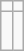<table class="wikitable skin-invert-image" style="margin: 1em auto 1em auto">
<tr>
<td></td>
<td></td>
</tr>
<tr align="center">
<td></td>
<td><br></td>
</tr>
</table>
